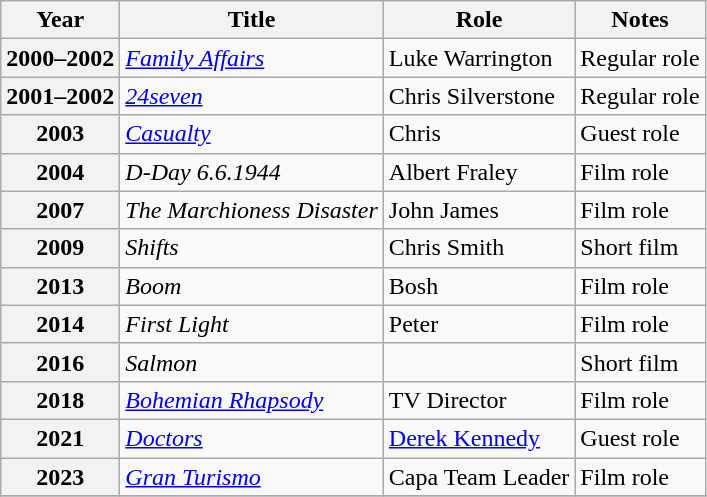<table class="wikitable sortable plainrowheaders">
<tr>
<th scope="col">Year</th>
<th scope="col">Title</th>
<th scope="col">Role</th>
<th scope="col" class="unsortable">Notes</th>
</tr>
<tr>
<th scope="row">2000–2002</th>
<td><em><a href='#'>Family Affairs</a></em></td>
<td>Luke Warrington</td>
<td>Regular role</td>
</tr>
<tr>
<th scope="row">2001–2002</th>
<td><em><a href='#'>24seven</a></em></td>
<td>Chris Silverstone</td>
<td>Regular role</td>
</tr>
<tr>
<th scope="row">2003</th>
<td><em><a href='#'>Casualty</a></em></td>
<td>Chris</td>
<td>Guest role</td>
</tr>
<tr>
<th scope="row">2004</th>
<td><em>D-Day 6.6.1944</em></td>
<td>Albert Fraley</td>
<td>Film role</td>
</tr>
<tr>
<th scope="row">2007</th>
<td><em>The Marchioness Disaster</em></td>
<td>John James</td>
<td>Film role</td>
</tr>
<tr>
<th scope="row">2009</th>
<td><em>Shifts</em></td>
<td>Chris Smith</td>
<td>Short film</td>
</tr>
<tr>
<th scope="row">2013</th>
<td><em>Boom</em></td>
<td>Bosh</td>
<td>Film role</td>
</tr>
<tr>
<th scope="row">2014</th>
<td><em>First Light</em></td>
<td>Peter</td>
<td>Film role</td>
</tr>
<tr>
<th scope="row">2016</th>
<td><em>Salmon</em></td>
<td></td>
<td>Short film</td>
</tr>
<tr>
<th scope="row">2018</th>
<td><em><a href='#'>Bohemian Rhapsody</a></em></td>
<td>TV Director</td>
<td>Film role</td>
</tr>
<tr>
<th scope="row">2021</th>
<td><em><a href='#'>Doctors</a></em></td>
<td><a href='#'>Derek Kennedy</a></td>
<td>Guest role</td>
</tr>
<tr>
<th scope="row">2023</th>
<td><em><a href='#'>Gran Turismo</a></em></td>
<td>Capa Team Leader</td>
<td>Film role</td>
</tr>
<tr>
</tr>
</table>
